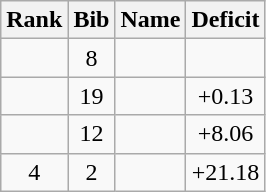<table class="wikitable" style="text-align:center;">
<tr>
<th>Rank</th>
<th>Bib</th>
<th>Name</th>
<th>Deficit</th>
</tr>
<tr>
<td></td>
<td>8</td>
<td align=left></td>
<td></td>
</tr>
<tr>
<td></td>
<td>19</td>
<td align=left></td>
<td>+0.13</td>
</tr>
<tr>
<td></td>
<td>12</td>
<td align=left></td>
<td>+8.06</td>
</tr>
<tr>
<td>4</td>
<td>2</td>
<td align=left></td>
<td>+21.18</td>
</tr>
</table>
